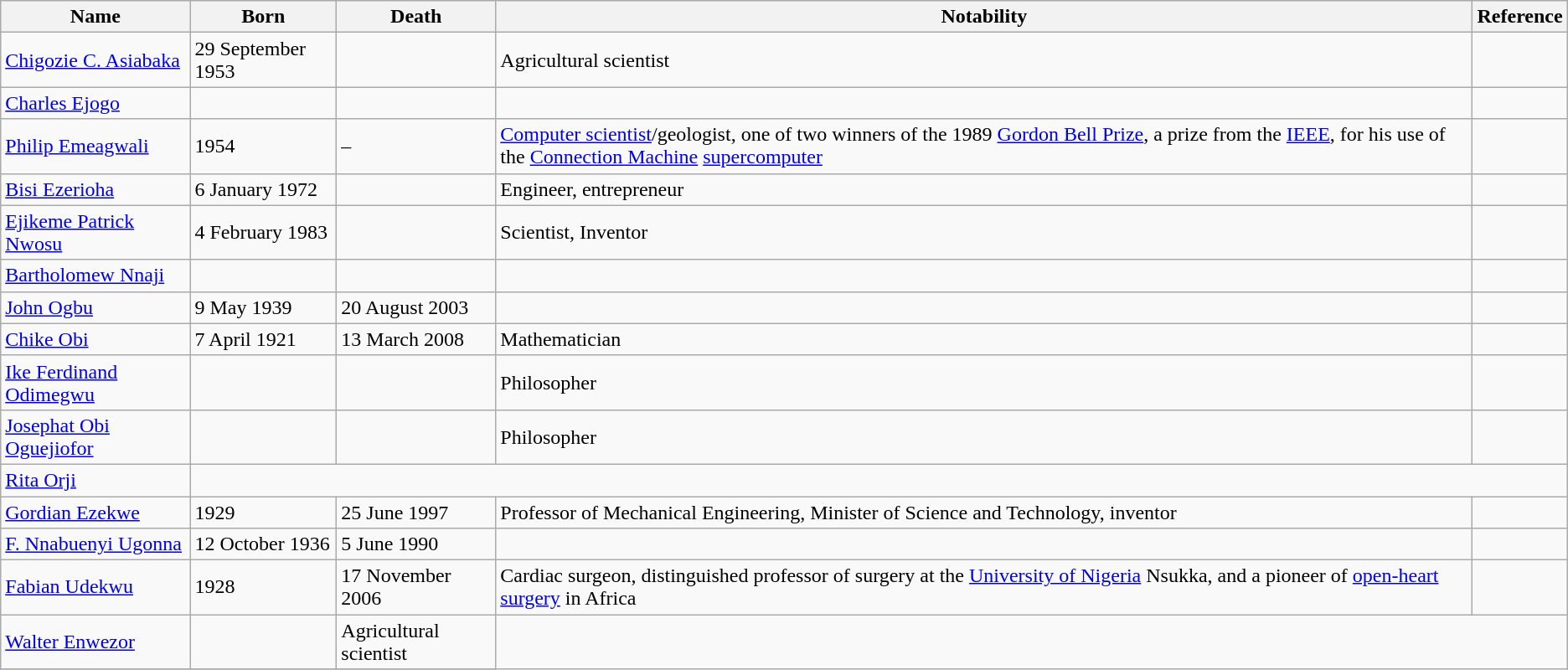<table class="wikitable sortable">
<tr>
<th>Name</th>
<th class="unsortable">Born</th>
<th class="unsortable">Death</th>
<th class="unsortable">Notability</th>
<th class="unsortable">Reference</th>
</tr>
<tr>
<td><a href='#'>Chigozie C. Asiabaka</a></td>
<td>29 September 1953</td>
<td></td>
<td>Agricultural scientist</td>
<td></td>
</tr>
<tr>
<td><a href='#'>Charles Ejogo</a></td>
<td></td>
<td></td>
<td></td>
<td></td>
</tr>
<tr>
<td><a href='#'>Philip Emeagwali</a></td>
<td>1954</td>
<td>–</td>
<td><a href='#'>Computer scientist</a>/geologist, one of two winners of the 1989 <a href='#'>Gordon Bell Prize</a>, a prize from the <a href='#'>IEEE</a>, for his use of the <a href='#'>Connection Machine</a> <a href='#'>supercomputer</a></td>
<td></td>
</tr>
<tr>
<td><a href='#'>Bisi Ezerioha</a></td>
<td>6 January 1972</td>
<td></td>
<td>Engineer, entrepreneur</td>
<td></td>
</tr>
<tr>
<td><a href='#'>Ejikeme Patrick Nwosu</a></td>
<td>4 February 1983</td>
<td></td>
<td>Scientist, Inventor</td>
<td></td>
</tr>
<tr>
<td><a href='#'>Bartholomew Nnaji</a></td>
<td></td>
<td></td>
<td></td>
<td></td>
</tr>
<tr>
<td><a href='#'>John Ogbu</a></td>
<td>9 May 1939</td>
<td>20 August 2003</td>
<td></td>
<td></td>
</tr>
<tr>
<td><a href='#'>Chike Obi</a></td>
<td>7 April 1921</td>
<td>13 March 2008</td>
<td>Mathematician</td>
<td></td>
</tr>
<tr>
<td><a href='#'>Ike Ferdinand Odimegwu</a></td>
<td></td>
<td></td>
<td>Philosopher</td>
<td></td>
</tr>
<tr>
<td><a href='#'>Josephat Obi Oguejiofor</a></td>
<td></td>
<td></td>
<td>Philosopher</td>
<td></td>
</tr>
<tr>
<td><a href='#'>Rita Orji</a></td>
</tr>
<tr>
<td><a href='#'>Gordian Ezekwe</a></td>
<td>1929</td>
<td>25 June 1997</td>
<td>Professor of Mechanical Engineering, Minister of Science and Technology, inventor</td>
<td></td>
</tr>
<tr>
<td><a href='#'>F. Nnabuenyi Ugonna</a></td>
<td>12 October 1936</td>
<td>5 June 1990</td>
<td></td>
<td></td>
</tr>
<tr>
<td><a href='#'>Fabian Udekwu</a></td>
<td>1928</td>
<td>17 November 2006</td>
<td>Cardiac surgeon, distinguished professor of surgery at the <a href='#'>University of Nigeria</a> Nsukka, and a pioneer of <a href='#'>open-heart surgery</a> in Africa</td>
<td></td>
</tr>
<tr>
<td><a href='#'>Walter Enwezor</a></td>
<td 3 July 1936></td>
<td>Agricultural scientist</td>
</tr>
<tr>
</tr>
</table>
